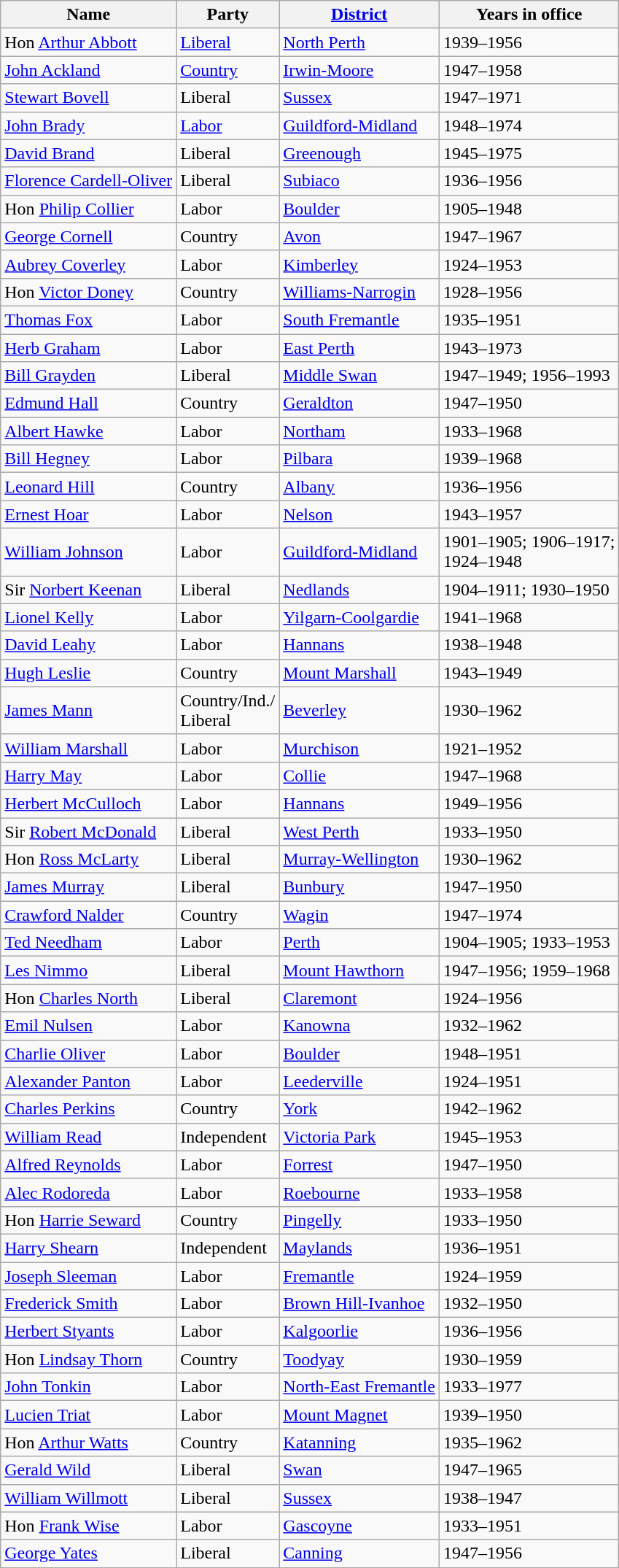<table class="wikitable sortable">
<tr>
<th><strong>Name</strong></th>
<th><strong>Party</strong></th>
<th><strong><a href='#'>District</a></strong></th>
<th><strong>Years in office</strong></th>
</tr>
<tr>
<td>Hon <a href='#'>Arthur Abbott</a></td>
<td><a href='#'>Liberal</a></td>
<td><a href='#'>North Perth</a></td>
<td>1939–1956</td>
</tr>
<tr>
<td><a href='#'>John Ackland</a></td>
<td><a href='#'>Country</a></td>
<td><a href='#'>Irwin-Moore</a></td>
<td>1947–1958</td>
</tr>
<tr>
<td><a href='#'>Stewart Bovell</a></td>
<td>Liberal</td>
<td><a href='#'>Sussex</a></td>
<td>1947–1971</td>
</tr>
<tr>
<td><a href='#'>John Brady</a></td>
<td><a href='#'>Labor</a></td>
<td><a href='#'>Guildford-Midland</a></td>
<td>1948–1974</td>
</tr>
<tr>
<td><a href='#'>David Brand</a></td>
<td>Liberal</td>
<td><a href='#'>Greenough</a></td>
<td>1945–1975</td>
</tr>
<tr>
<td><a href='#'>Florence Cardell-Oliver</a></td>
<td>Liberal</td>
<td><a href='#'>Subiaco</a></td>
<td>1936–1956</td>
</tr>
<tr>
<td>Hon <a href='#'>Philip Collier</a></td>
<td>Labor</td>
<td><a href='#'>Boulder</a></td>
<td>1905–1948</td>
</tr>
<tr>
<td><a href='#'>George Cornell</a></td>
<td>Country</td>
<td><a href='#'>Avon</a></td>
<td>1947–1967</td>
</tr>
<tr>
<td><a href='#'>Aubrey Coverley</a></td>
<td>Labor</td>
<td><a href='#'>Kimberley</a></td>
<td>1924–1953</td>
</tr>
<tr>
<td>Hon <a href='#'>Victor Doney</a></td>
<td>Country</td>
<td><a href='#'>Williams-Narrogin</a></td>
<td>1928–1956</td>
</tr>
<tr>
<td><a href='#'>Thomas Fox</a></td>
<td>Labor</td>
<td><a href='#'>South Fremantle</a></td>
<td>1935–1951</td>
</tr>
<tr>
<td><a href='#'>Herb Graham</a></td>
<td>Labor</td>
<td><a href='#'>East Perth</a></td>
<td>1943–1973</td>
</tr>
<tr>
<td><a href='#'>Bill Grayden</a></td>
<td>Liberal</td>
<td><a href='#'>Middle Swan</a></td>
<td>1947–1949; 1956–1993</td>
</tr>
<tr>
<td><a href='#'>Edmund Hall</a></td>
<td>Country</td>
<td><a href='#'>Geraldton</a></td>
<td>1947–1950</td>
</tr>
<tr>
<td><a href='#'>Albert Hawke</a></td>
<td>Labor</td>
<td><a href='#'>Northam</a></td>
<td>1933–1968</td>
</tr>
<tr>
<td><a href='#'>Bill Hegney</a></td>
<td>Labor</td>
<td><a href='#'>Pilbara</a></td>
<td>1939–1968</td>
</tr>
<tr>
<td><a href='#'>Leonard Hill</a></td>
<td>Country</td>
<td><a href='#'>Albany</a></td>
<td>1936–1956</td>
</tr>
<tr>
<td><a href='#'>Ernest Hoar</a></td>
<td>Labor</td>
<td><a href='#'>Nelson</a></td>
<td>1943–1957</td>
</tr>
<tr>
<td><a href='#'>William Johnson</a></td>
<td>Labor</td>
<td><a href='#'>Guildford-Midland</a></td>
<td>1901–1905; 1906–1917;<br>1924–1948</td>
</tr>
<tr>
<td>Sir <a href='#'>Norbert Keenan</a></td>
<td>Liberal</td>
<td><a href='#'>Nedlands</a></td>
<td>1904–1911; 1930–1950</td>
</tr>
<tr>
<td><a href='#'>Lionel Kelly</a></td>
<td>Labor</td>
<td><a href='#'>Yilgarn-Coolgardie</a></td>
<td>1941–1968</td>
</tr>
<tr>
<td><a href='#'>David Leahy</a></td>
<td>Labor</td>
<td><a href='#'>Hannans</a></td>
<td>1938–1948</td>
</tr>
<tr>
<td><a href='#'>Hugh Leslie</a></td>
<td>Country</td>
<td><a href='#'>Mount Marshall</a></td>
<td>1943–1949</td>
</tr>
<tr>
<td><a href='#'>James Mann</a></td>
<td>Country/Ind./<br>Liberal</td>
<td><a href='#'>Beverley</a></td>
<td>1930–1962</td>
</tr>
<tr>
<td><a href='#'>William Marshall</a></td>
<td>Labor</td>
<td><a href='#'>Murchison</a></td>
<td>1921–1952</td>
</tr>
<tr>
<td><a href='#'>Harry May</a></td>
<td>Labor</td>
<td><a href='#'>Collie</a></td>
<td>1947–1968</td>
</tr>
<tr>
<td><a href='#'>Herbert McCulloch</a></td>
<td>Labor</td>
<td><a href='#'>Hannans</a></td>
<td>1949–1956</td>
</tr>
<tr>
<td>Sir <a href='#'>Robert McDonald</a></td>
<td>Liberal</td>
<td><a href='#'>West Perth</a></td>
<td>1933–1950</td>
</tr>
<tr>
<td>Hon <a href='#'>Ross McLarty</a></td>
<td>Liberal</td>
<td><a href='#'>Murray-Wellington</a></td>
<td>1930–1962</td>
</tr>
<tr>
<td><a href='#'>James Murray</a></td>
<td>Liberal</td>
<td><a href='#'>Bunbury</a></td>
<td>1947–1950</td>
</tr>
<tr>
<td><a href='#'>Crawford Nalder</a></td>
<td>Country</td>
<td><a href='#'>Wagin</a></td>
<td>1947–1974</td>
</tr>
<tr>
<td><a href='#'>Ted Needham</a></td>
<td>Labor</td>
<td><a href='#'>Perth</a></td>
<td>1904–1905; 1933–1953</td>
</tr>
<tr>
<td><a href='#'>Les Nimmo</a></td>
<td>Liberal</td>
<td><a href='#'>Mount Hawthorn</a></td>
<td>1947–1956; 1959–1968</td>
</tr>
<tr>
<td>Hon <a href='#'>Charles North</a></td>
<td>Liberal</td>
<td><a href='#'>Claremont</a></td>
<td>1924–1956</td>
</tr>
<tr>
<td><a href='#'>Emil Nulsen</a></td>
<td>Labor</td>
<td><a href='#'>Kanowna</a></td>
<td>1932–1962</td>
</tr>
<tr>
<td><a href='#'>Charlie Oliver</a> </td>
<td>Labor</td>
<td><a href='#'>Boulder</a></td>
<td>1948–1951</td>
</tr>
<tr>
<td><a href='#'>Alexander Panton</a></td>
<td>Labor</td>
<td><a href='#'>Leederville</a></td>
<td>1924–1951</td>
</tr>
<tr>
<td><a href='#'>Charles Perkins</a></td>
<td>Country</td>
<td><a href='#'>York</a></td>
<td>1942–1962</td>
</tr>
<tr>
<td><a href='#'>William Read</a></td>
<td>Independent</td>
<td><a href='#'>Victoria Park</a></td>
<td>1945–1953</td>
</tr>
<tr>
<td><a href='#'>Alfred Reynolds</a></td>
<td>Labor</td>
<td><a href='#'>Forrest</a></td>
<td>1947–1950</td>
</tr>
<tr>
<td><a href='#'>Alec Rodoreda</a></td>
<td>Labor</td>
<td><a href='#'>Roebourne</a></td>
<td>1933–1958</td>
</tr>
<tr>
<td>Hon <a href='#'>Harrie Seward</a></td>
<td>Country</td>
<td><a href='#'>Pingelly</a></td>
<td>1933–1950</td>
</tr>
<tr>
<td><a href='#'>Harry Shearn</a></td>
<td>Independent</td>
<td><a href='#'>Maylands</a></td>
<td>1936–1951</td>
</tr>
<tr>
<td><a href='#'>Joseph Sleeman</a></td>
<td>Labor</td>
<td><a href='#'>Fremantle</a></td>
<td>1924–1959</td>
</tr>
<tr>
<td><a href='#'>Frederick Smith</a></td>
<td>Labor</td>
<td><a href='#'>Brown Hill-Ivanhoe</a></td>
<td>1932–1950</td>
</tr>
<tr>
<td><a href='#'>Herbert Styants</a></td>
<td>Labor</td>
<td><a href='#'>Kalgoorlie</a></td>
<td>1936–1956</td>
</tr>
<tr>
<td>Hon <a href='#'>Lindsay Thorn</a></td>
<td>Country</td>
<td><a href='#'>Toodyay</a></td>
<td>1930–1959</td>
</tr>
<tr>
<td><a href='#'>John Tonkin</a></td>
<td>Labor</td>
<td><a href='#'>North-East Fremantle</a></td>
<td>1933–1977</td>
</tr>
<tr>
<td><a href='#'>Lucien Triat</a></td>
<td>Labor</td>
<td><a href='#'>Mount Magnet</a></td>
<td>1939–1950</td>
</tr>
<tr>
<td>Hon <a href='#'>Arthur Watts</a></td>
<td>Country</td>
<td><a href='#'>Katanning</a></td>
<td>1935–1962</td>
</tr>
<tr>
<td><a href='#'>Gerald Wild</a></td>
<td>Liberal</td>
<td><a href='#'>Swan</a></td>
<td>1947–1965</td>
</tr>
<tr>
<td><a href='#'>William Willmott</a></td>
<td>Liberal</td>
<td><a href='#'>Sussex</a></td>
<td>1938–1947</td>
</tr>
<tr>
<td>Hon <a href='#'>Frank Wise</a></td>
<td>Labor</td>
<td><a href='#'>Gascoyne</a></td>
<td>1933–1951</td>
</tr>
<tr>
<td><a href='#'>George Yates</a></td>
<td>Liberal</td>
<td><a href='#'>Canning</a></td>
<td>1947–1956</td>
</tr>
</table>
